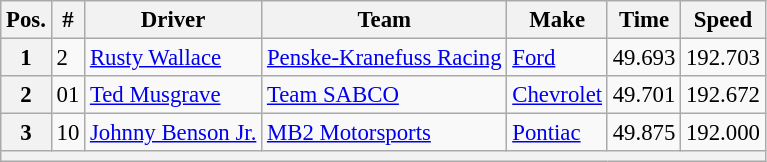<table class="wikitable" style="font-size:95%">
<tr>
<th>Pos.</th>
<th>#</th>
<th>Driver</th>
<th>Team</th>
<th>Make</th>
<th>Time</th>
<th>Speed</th>
</tr>
<tr>
<th>1</th>
<td>2</td>
<td><a href='#'>Rusty Wallace</a></td>
<td><a href='#'>Penske-Kranefuss Racing</a></td>
<td><a href='#'>Ford</a></td>
<td>49.693</td>
<td>192.703</td>
</tr>
<tr>
<th>2</th>
<td>01</td>
<td><a href='#'>Ted Musgrave</a></td>
<td><a href='#'>Team SABCO</a></td>
<td><a href='#'>Chevrolet</a></td>
<td>49.701</td>
<td>192.672</td>
</tr>
<tr>
<th>3</th>
<td>10</td>
<td><a href='#'>Johnny Benson Jr.</a></td>
<td><a href='#'>MB2 Motorsports</a></td>
<td><a href='#'>Pontiac</a></td>
<td>49.875</td>
<td>192.000</td>
</tr>
<tr>
<th colspan="7"></th>
</tr>
</table>
